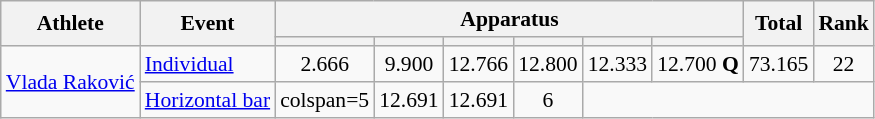<table class="wikitable" style="text-align:center;font-size:90%">
<tr>
<th rowspan=2>Athlete</th>
<th rowspan=2>Event</th>
<th colspan=6>Apparatus</th>
<th rowspan=2>Total</th>
<th rowspan=2>Rank</th>
</tr>
<tr style="font-size:95%">
<th></th>
<th></th>
<th></th>
<th></th>
<th></th>
<th></th>
</tr>
<tr align=center>
<td align=left rowspan=2><a href='#'>Vlada Raković</a></td>
<td align=left><a href='#'>Individual</a></td>
<td>2.666</td>
<td>9.900</td>
<td>12.766</td>
<td>12.800</td>
<td>12.333</td>
<td>12.700 <strong>Q</strong></td>
<td>73.165</td>
<td>22</td>
</tr>
<tr align=center>
<td align=left><a href='#'>Horizontal bar</a></td>
<td>colspan=5 </td>
<td>12.691</td>
<td>12.691</td>
<td>6</td>
</tr>
</table>
